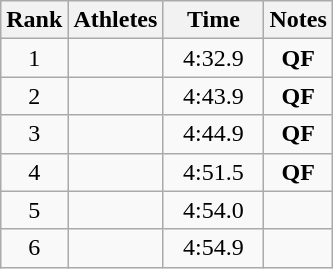<table class="wikitable" style="text-align:center">
<tr>
<th>Rank</th>
<th>Athletes</th>
<th>Time</th>
<th>Notes</th>
</tr>
<tr>
<td>1</td>
<td align=left></td>
<td width=60>4:32.9</td>
<td><strong>QF</strong></td>
</tr>
<tr>
<td>2</td>
<td align=left></td>
<td>4:43.9</td>
<td><strong>QF</strong></td>
</tr>
<tr>
<td>3</td>
<td align=left></td>
<td>4:44.9</td>
<td><strong>QF</strong></td>
</tr>
<tr>
<td>4</td>
<td align=left></td>
<td>4:51.5</td>
<td><strong>QF</strong></td>
</tr>
<tr>
<td>5</td>
<td align=left></td>
<td>4:54.0</td>
<td></td>
</tr>
<tr>
<td>6</td>
<td align=left></td>
<td>4:54.9</td>
<td></td>
</tr>
</table>
